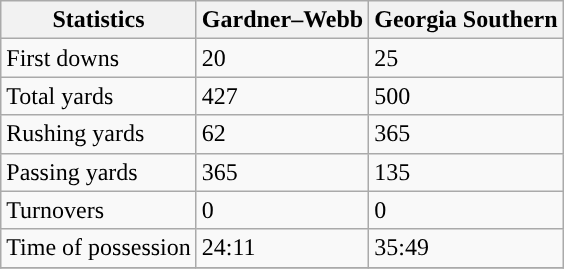<table class="wikitable">
<tr>
<th>Statistics</th>
<th>Gardner–Webb</th>
<th>Georgia Southern</th>
</tr>
<tr>
<td>First downs</td>
<td>20</td>
<td>25</td>
</tr>
<tr>
<td>Total yards</td>
<td>427</td>
<td>500</td>
</tr>
<tr>
<td>Rushing yards</td>
<td>62</td>
<td>365</td>
</tr>
<tr>
<td>Passing yards</td>
<td>365</td>
<td>135</td>
</tr>
<tr>
<td>Turnovers</td>
<td>0</td>
<td>0</td>
</tr>
<tr>
<td>Time of possession</td>
<td>24:11</td>
<td>35:49</td>
</tr>
<tr>
</tr>
</table>
